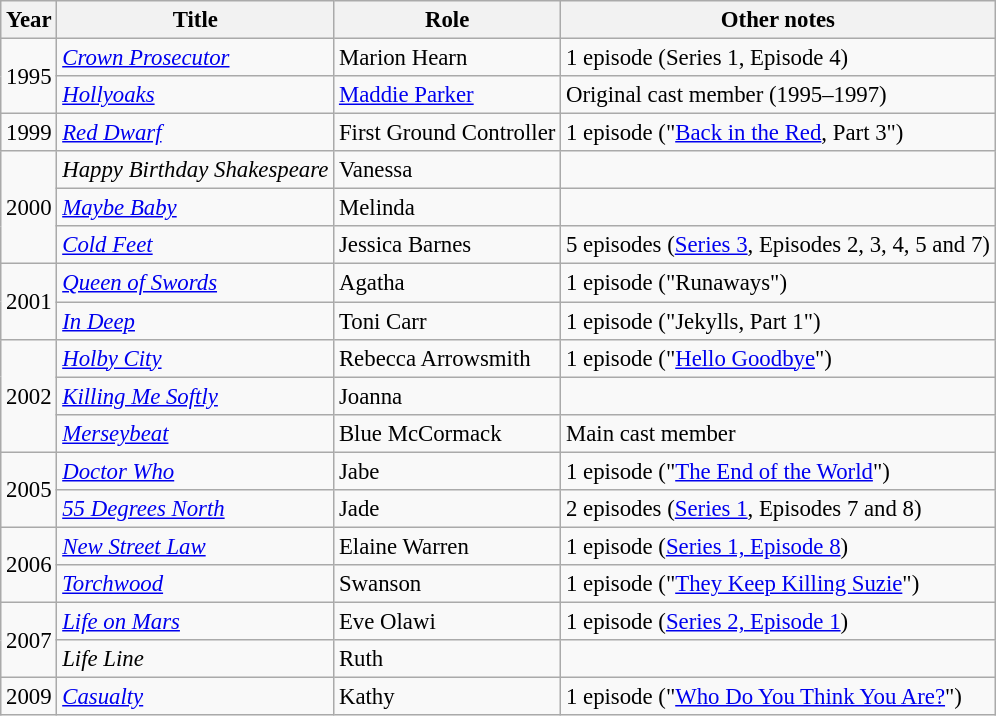<table class="wikitable" style="font-size: 95%;">
<tr>
<th>Year</th>
<th>Title</th>
<th>Role</th>
<th>Other notes</th>
</tr>
<tr>
<td rowspan=2>1995</td>
<td><em><a href='#'>Crown Prosecutor</a></em></td>
<td>Marion Hearn</td>
<td>1 episode (Series 1, Episode 4)</td>
</tr>
<tr>
<td><em><a href='#'>Hollyoaks</a></em></td>
<td><a href='#'>Maddie Parker</a></td>
<td>Original cast member (1995–1997)</td>
</tr>
<tr>
<td>1999</td>
<td><em><a href='#'>Red Dwarf</a></em></td>
<td>First Ground Controller</td>
<td>1 episode ("<a href='#'>Back in the Red</a>, Part 3")</td>
</tr>
<tr>
<td rowspan=3>2000</td>
<td><em>Happy Birthday Shakespeare</em></td>
<td>Vanessa</td>
<td></td>
</tr>
<tr>
<td><em><a href='#'>Maybe Baby</a></em></td>
<td>Melinda</td>
<td></td>
</tr>
<tr>
<td><em><a href='#'>Cold Feet</a></em></td>
<td>Jessica Barnes</td>
<td>5 episodes (<a href='#'>Series 3</a>, Episodes 2, 3, 4, 5 and 7)</td>
</tr>
<tr>
<td rowspan=2>2001</td>
<td><em><a href='#'>Queen of Swords</a></em></td>
<td>Agatha</td>
<td>1 episode ("Runaways")</td>
</tr>
<tr>
<td><em><a href='#'>In Deep</a></em></td>
<td>Toni Carr</td>
<td>1 episode ("Jekylls, Part 1")</td>
</tr>
<tr>
<td rowspan=3>2002</td>
<td><em><a href='#'>Holby City</a></em></td>
<td>Rebecca Arrowsmith</td>
<td>1 episode ("<a href='#'>Hello Goodbye</a>")</td>
</tr>
<tr>
<td><em><a href='#'>Killing Me Softly</a></em></td>
<td>Joanna</td>
<td></td>
</tr>
<tr>
<td><em><a href='#'>Merseybeat</a></em></td>
<td>Blue McCormack</td>
<td>Main cast member</td>
</tr>
<tr>
<td rowspan=2>2005</td>
<td><em><a href='#'>Doctor Who</a></em></td>
<td>Jabe</td>
<td>1 episode ("<a href='#'>The End of the World</a>")</td>
</tr>
<tr>
<td><em><a href='#'>55 Degrees North</a></em></td>
<td>Jade</td>
<td>2 episodes (<a href='#'>Series 1</a>, Episodes 7 and 8)</td>
</tr>
<tr>
<td rowspan=2>2006</td>
<td><em><a href='#'>New Street Law</a></em></td>
<td>Elaine Warren</td>
<td>1 episode (<a href='#'>Series 1, Episode 8</a>)</td>
</tr>
<tr>
<td><em><a href='#'>Torchwood</a></em></td>
<td>Swanson</td>
<td>1 episode ("<a href='#'>They Keep Killing Suzie</a>")</td>
</tr>
<tr>
<td rowspan=2>2007</td>
<td><em><a href='#'>Life on Mars</a></em></td>
<td>Eve Olawi</td>
<td>1 episode (<a href='#'>Series 2, Episode 1</a>)</td>
</tr>
<tr>
<td><em>Life Line</em></td>
<td>Ruth</td>
<td></td>
</tr>
<tr>
<td>2009</td>
<td><em><a href='#'>Casualty</a></em></td>
<td>Kathy</td>
<td>1 episode ("<a href='#'>Who Do You Think You Are?</a>")</td>
</tr>
</table>
